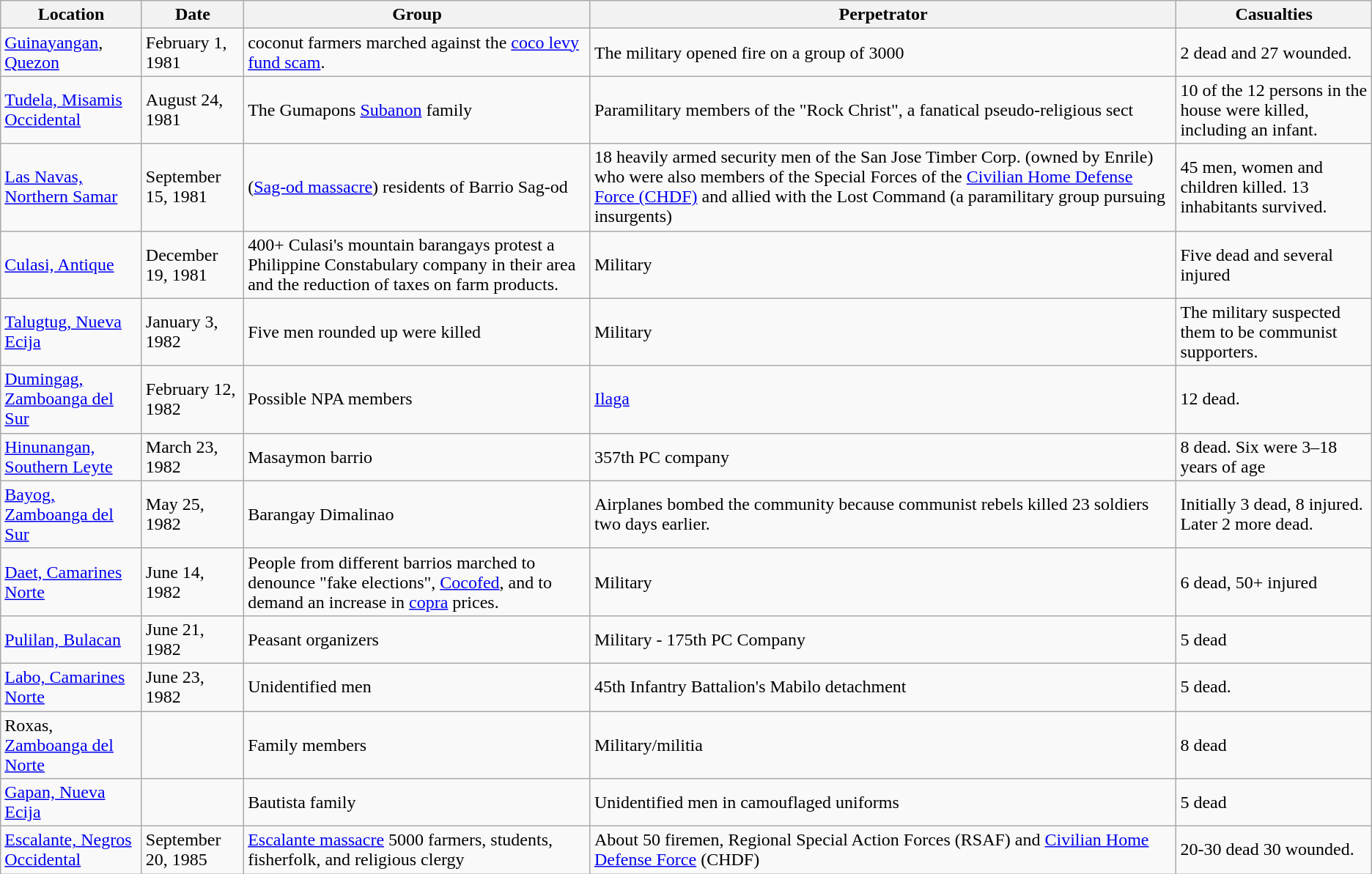<table class="wikitable">
<tr>
<th>Location</th>
<th>Date</th>
<th>Group</th>
<th>Perpetrator</th>
<th>Casualties</th>
</tr>
<tr>
<td><a href='#'>Guinayangan</a>, <a href='#'>Quezon</a></td>
<td>February 1, 1981</td>
<td>coconut farmers marched against the <a href='#'>coco levy fund scam</a>.</td>
<td>The military opened fire on a group of 3000</td>
<td>2 dead and 27 wounded.</td>
</tr>
<tr>
<td><a href='#'>Tudela, Misamis Occidental</a></td>
<td>August 24, 1981</td>
<td>The Gumapons <a href='#'>Subanon</a> family</td>
<td>Paramilitary members of the "Rock Christ", a fanatical pseudo-religious sect</td>
<td>10 of the 12 persons in the house were killed, including an infant.</td>
</tr>
<tr>
<td><a href='#'>Las Navas, Northern Samar</a></td>
<td>September 15, 1981</td>
<td>(<a href='#'>Sag-od massacre</a>) residents of Barrio Sag-od</td>
<td>18 heavily armed security men of the San Jose Timber Corp. (owned by Enrile) who were also members of the Special Forces of the <a href='#'>Civilian Home Defense Force (CHDF)</a> and allied with the Lost Command (a paramilitary group pursuing insurgents)</td>
<td>45 men, women and children killed. 13 inhabitants survived.</td>
</tr>
<tr>
<td><a href='#'>Culasi, Antique</a></td>
<td>December 19, 1981</td>
<td>400+ Culasi's mountain barangays protest a Philippine Constabulary company in their area and the reduction of taxes on farm products.</td>
<td>Military</td>
<td>Five dead and several injured</td>
</tr>
<tr>
<td><a href='#'>Talugtug, Nueva Ecija</a></td>
<td>January 3, 1982</td>
<td>Five men rounded up were killed</td>
<td>Military</td>
<td>The military suspected them to be communist supporters.</td>
</tr>
<tr>
<td><a href='#'>Dumingag, Zamboanga del Sur</a></td>
<td>February 12, 1982</td>
<td>Possible NPA members</td>
<td><a href='#'>Ilaga</a></td>
<td>12 dead.</td>
</tr>
<tr>
<td><a href='#'>Hinunangan, Southern Leyte</a></td>
<td>March 23, 1982</td>
<td>Masaymon barrio</td>
<td>357th PC company</td>
<td>8 dead. Six were 3–18 years of age</td>
</tr>
<tr>
<td><a href='#'>Bayog, Zamboanga del Sur</a></td>
<td>May 25, 1982</td>
<td>Barangay Dimalinao</td>
<td>Airplanes bombed the community because communist rebels killed 23 soldiers two days earlier.</td>
<td>Initially 3 dead, 8 injured. Later 2 more dead.</td>
</tr>
<tr>
<td><a href='#'>Daet, Camarines Norte</a></td>
<td>June 14, 1982</td>
<td>People from different barrios marched to denounce "fake elections", <a href='#'>Cocofed</a>, and to demand an increase in <a href='#'>copra</a> prices.</td>
<td>Military</td>
<td>6 dead, 50+ injured</td>
</tr>
<tr>
<td><a href='#'>Pulilan, Bulacan</a></td>
<td>June 21, 1982</td>
<td>Peasant organizers</td>
<td>Military - 175th PC Company</td>
<td>5 dead</td>
</tr>
<tr>
<td><a href='#'>Labo, Camarines Norte</a></td>
<td>June 23, 1982</td>
<td>Unidentified men</td>
<td>45th Infantry Battalion's Mabilo detachment</td>
<td>5 dead.</td>
</tr>
<tr>
<td>Roxas, <a href='#'>Zamboanga del Norte</a></td>
<td></td>
<td>Family members</td>
<td>Military/militia</td>
<td>8 dead</td>
</tr>
<tr>
<td><a href='#'>Gapan, Nueva Ecija</a></td>
<td></td>
<td>Bautista family</td>
<td>Unidentified men in camouflaged uniforms</td>
<td>5 dead</td>
</tr>
<tr>
<td><a href='#'>Escalante, Negros Occidental</a></td>
<td>September 20, 1985</td>
<td><a href='#'>Escalante massacre</a> 5000 farmers, students, fisherfolk, and religious clergy</td>
<td>About 50 firemen, Regional Special Action Forces (RSAF) and <a href='#'>Civilian Home Defense Force</a> (CHDF)</td>
<td>20-30 dead  30 wounded.</td>
</tr>
</table>
